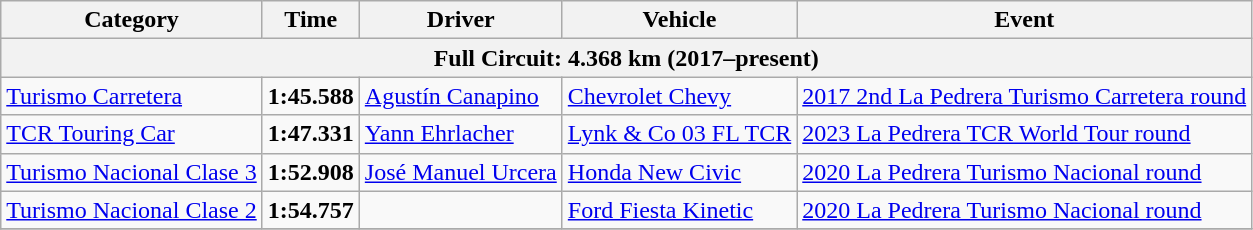<table class="wikitable">
<tr>
<th>Category</th>
<th>Time</th>
<th>Driver</th>
<th>Vehicle</th>
<th>Event</th>
</tr>
<tr>
<th colspan=5>Full Circuit: 4.368 km (2017–present)</th>
</tr>
<tr>
<td><a href='#'>Turismo Carretera</a></td>
<td><strong>1:45.588</strong></td>
<td><a href='#'>Agustín Canapino</a></td>
<td><a href='#'>Chevrolet Chevy</a></td>
<td><a href='#'>2017 2nd La Pedrera Turismo Carretera round</a></td>
</tr>
<tr>
<td><a href='#'>TCR Touring Car</a></td>
<td><strong>1:47.331</strong></td>
<td><a href='#'>Yann Ehrlacher</a></td>
<td><a href='#'>Lynk & Co 03 FL TCR</a></td>
<td><a href='#'>2023 La Pedrera TCR World Tour round</a></td>
</tr>
<tr>
<td><a href='#'>Turismo Nacional Clase 3</a></td>
<td><strong>1:52.908</strong></td>
<td><a href='#'>José Manuel Urcera</a></td>
<td><a href='#'>Honda New Civic</a></td>
<td><a href='#'>2020 La Pedrera Turismo Nacional round</a></td>
</tr>
<tr>
<td><a href='#'>Turismo Nacional Clase 2</a></td>
<td><strong>1:54.757</strong></td>
<td></td>
<td><a href='#'>Ford Fiesta Kinetic</a></td>
<td><a href='#'>2020 La Pedrera Turismo Nacional round</a></td>
</tr>
<tr>
</tr>
</table>
